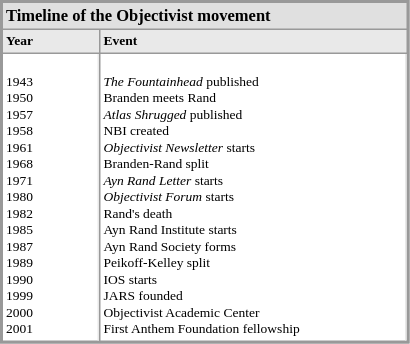<table border="0" cellpadding="2" cellspacing="1" bgcolor="#999999" style="font-size:9px;line-height:11px;border:1px solid #999;margin-bottom:3px;">
<tr>
<td colspan="3" bgcolor="#E0E0E0" style="font-size:11px;line-height:13px;"><strong>Timeline of the Objectivist movement</strong></td>
</tr>
<tr>
<td bgcolor="#E9E9E9" style="width:60px;"><strong>Year</strong></td>
<td bgcolor="#E9E9E9" style="width:200px;"><strong>Event</strong></td>
</tr>
<tr>
<td valign="top" bgcolor="#FFFFFF" style="border-right:1px solid #E9E9E9;"><br>1943<br>
1950<br>
1957<br>
1958<br>
1961<br>
1968<br>
1971<br>
1980<br>
1982<br>
1985<br>
1987<br>
1989<br>
1990<br>
1999<br>
2000<br>
2001</td>
<td valign="top" bgcolor="#FFFFFF" style="border-right:1px solid #E9E9E9;"><br><em>The Fountainhead</em> published<br>
Branden meets Rand<br>
<em>Atlas Shrugged</em> published<br>
NBI created<br>
<em>Objectivist Newsletter</em> starts<br>
Branden-Rand split<br>
<em>Ayn Rand Letter</em> starts<br>
<em>Objectivist Forum</em> starts<br>
Rand's death<br>
Ayn Rand Institute starts<br>
Ayn Rand Society forms<br>
Peikoff-Kelley split<br>
IOS starts<br>
JARS founded<br>
Objectivist Academic Center<br>
First Anthem Foundation fellowship</td>
</tr>
</table>
